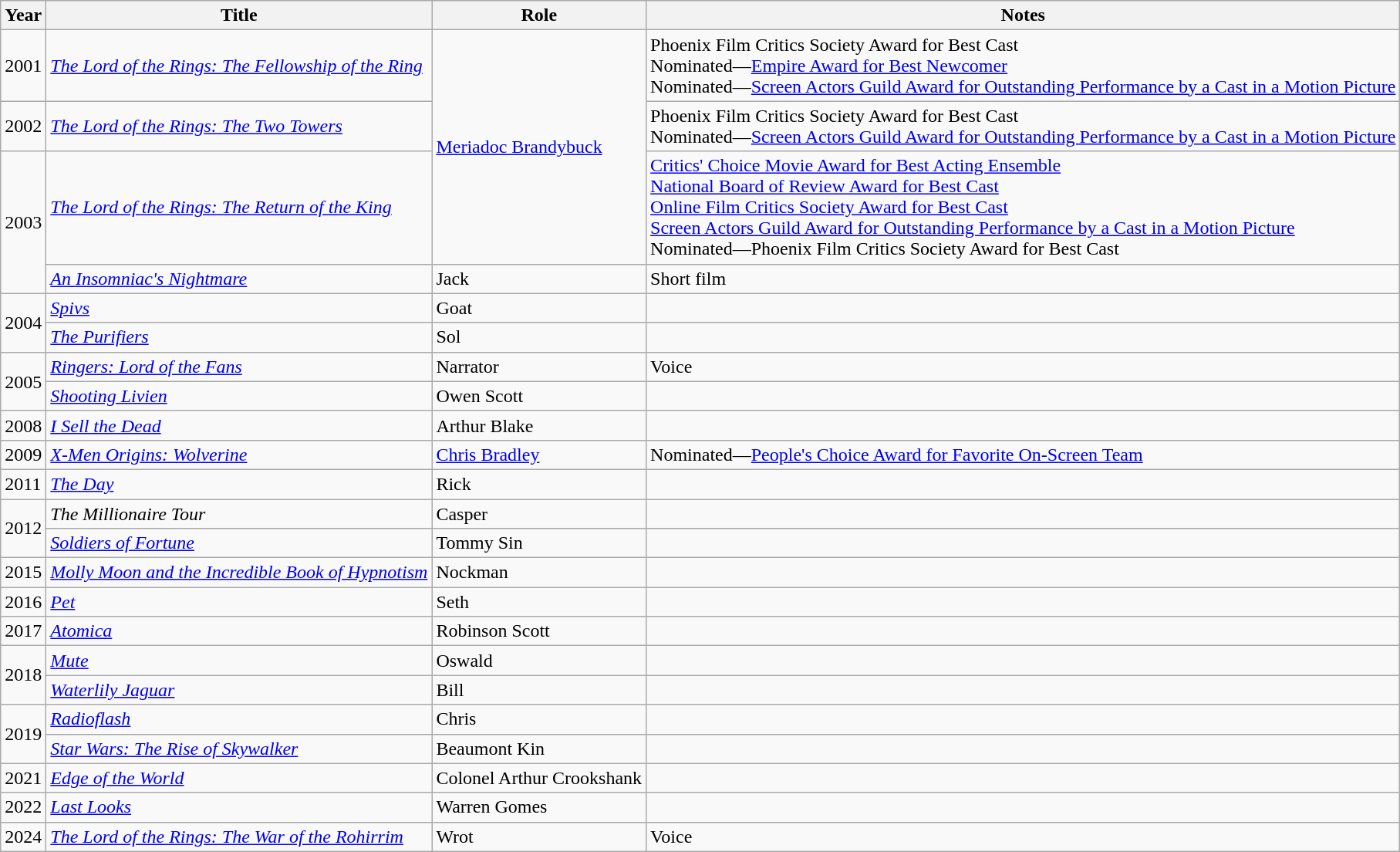<table class="wikitable sortable">
<tr>
<th>Year</th>
<th>Title</th>
<th>Role</th>
<th class="unsortable">Notes</th>
</tr>
<tr>
<td>2001</td>
<td><em><a href='#'>The Lord of the Rings: The Fellowship of the Ring</a></em></td>
<td rowspan="3"><a href='#'>Meriadoc Brandybuck</a></td>
<td>Phoenix Film Critics Society Award for Best Cast<br>Nominated—<a href='#'>Empire Award for Best Newcomer</a><br>Nominated—<a href='#'>Screen Actors Guild Award for Outstanding Performance by a Cast in a Motion Picture</a></td>
</tr>
<tr>
<td>2002</td>
<td><em><a href='#'>The Lord of the Rings: The Two Towers</a></em></td>
<td>Phoenix Film Critics Society Award for Best Cast<br>Nominated—<a href='#'>Screen Actors Guild Award for Outstanding Performance by a Cast in a Motion Picture</a></td>
</tr>
<tr>
<td rowspan="2">2003</td>
<td><em><a href='#'>The Lord of the Rings: The Return of the King</a></em></td>
<td><a href='#'>Critics' Choice Movie Award for Best Acting Ensemble</a><br><a href='#'>National Board of Review Award for Best Cast</a><br><a href='#'>Online Film Critics Society Award for Best Cast</a><br><a href='#'>Screen Actors Guild Award for Outstanding Performance by a Cast in a Motion Picture</a><br>Nominated—Phoenix Film Critics Society Award for Best Cast</td>
</tr>
<tr>
<td><em><a href='#'>An Insomniac's Nightmare</a></em></td>
<td>Jack</td>
<td>Short film</td>
</tr>
<tr>
<td rowspan="2">2004</td>
<td><em><a href='#'>Spivs</a></em></td>
<td>Goat</td>
<td></td>
</tr>
<tr>
<td><em><a href='#'>The Purifiers</a></em></td>
<td>Sol</td>
<td></td>
</tr>
<tr>
<td rowspan="2">2005</td>
<td><em><a href='#'>Ringers: Lord of the Fans</a></em></td>
<td>Narrator</td>
<td>Voice</td>
</tr>
<tr>
<td><em><a href='#'>Shooting Livien</a></em></td>
<td>Owen Scott</td>
<td></td>
</tr>
<tr>
<td>2008</td>
<td><em><a href='#'>I Sell the Dead</a></em></td>
<td>Arthur Blake</td>
<td></td>
</tr>
<tr>
<td>2009</td>
<td><em><a href='#'>X-Men Origins: Wolverine</a></em></td>
<td><a href='#'>Chris Bradley</a></td>
<td>Nominated—<a href='#'>People's Choice Award for Favorite On-Screen Team</a></td>
</tr>
<tr>
<td>2011</td>
<td><em><a href='#'>The Day</a></em></td>
<td>Rick</td>
<td></td>
</tr>
<tr>
<td rowspan="2">2012</td>
<td><em>The Millionaire Tour</em></td>
<td>Casper</td>
<td></td>
</tr>
<tr>
<td><em><a href='#'>Soldiers of Fortune</a></em></td>
<td>Tommy Sin</td>
<td></td>
</tr>
<tr>
<td>2015</td>
<td><em><a href='#'>Molly Moon and the Incredible Book of Hypnotism</a></em></td>
<td>Nockman</td>
<td></td>
</tr>
<tr>
<td>2016</td>
<td><em><a href='#'>Pet</a></em></td>
<td>Seth</td>
<td></td>
</tr>
<tr>
<td>2017</td>
<td><em><a href='#'>Atomica</a></em></td>
<td>Robinson Scott</td>
<td></td>
</tr>
<tr>
<td rowspan="2">2018</td>
<td><em><a href='#'>Mute</a></em></td>
<td>Oswald</td>
<td></td>
</tr>
<tr>
<td><em><a href='#'>Waterlily Jaguar</a></em></td>
<td>Bill</td>
<td></td>
</tr>
<tr>
<td rowspan="2">2019</td>
<td><em><a href='#'>Radioflash</a></em></td>
<td>Chris</td>
<td></td>
</tr>
<tr>
<td><em><a href='#'>Star Wars: The Rise of Skywalker</a></em></td>
<td>Beaumont Kin</td>
<td></td>
</tr>
<tr>
<td>2021</td>
<td><em><a href='#'>Edge of the World</a></em></td>
<td>Colonel Arthur Crookshank</td>
<td></td>
</tr>
<tr>
<td>2022</td>
<td><em><a href='#'>Last Looks</a></em></td>
<td>Warren Gomes</td>
<td></td>
</tr>
<tr>
<td>2024</td>
<td><em><a href='#'>The Lord of the Rings: The War of the Rohirrim</a></em></td>
<td>Wrot</td>
<td>Voice</td>
</tr>
</table>
